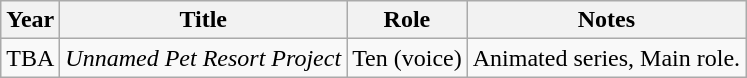<table class="wikitable">
<tr>
<th>Year</th>
<th>Title</th>
<th>Role</th>
<th>Notes</th>
</tr>
<tr>
<td>TBA</td>
<td><em>Unnamed Pet Resort Project</em></td>
<td>Ten (voice)</td>
<td>Animated series, Main role.</td>
</tr>
</table>
